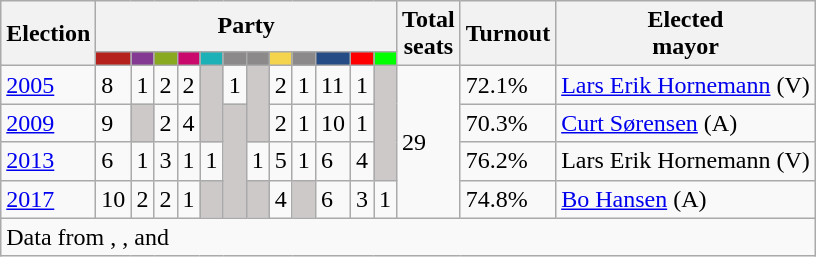<table class="wikitable">
<tr>
<th rowspan="2">Election</th>
<th colspan="12">Party</th>
<th rowspan="2">Total<br>seats</th>
<th rowspan="2">Turnout</th>
<th rowspan="2">Elected<br>mayor</th>
</tr>
<tr>
<td style="background:#B5211D;"><strong><a href='#'></a></strong></td>
<td style="background:#843A93;"><strong><a href='#'></a></strong></td>
<td style="background:#89A920;"><strong><a href='#'></a></strong></td>
<td style="background:#C9096C;"><strong><a href='#'></a></strong></td>
<td style="background:#1CB1B7;"><strong><a href='#'></a></strong></td>
<td style="background:#8B8989;"><strong></strong></td>
<td style="background:#8B8989;"><strong></strong></td>
<td style="background:#F4D44D;"><strong><a href='#'></a></strong></td>
<td style="background:#8B8989;"><strong></strong></td>
<td style="background:#254C85;"><strong><a href='#'></a></strong></td>
<td style="background:#FF0000;"><strong><a href='#'></a></strong></td>
<td style="background:#00FF00;"><strong><a href='#'></a></strong></td>
</tr>
<tr>
<td><a href='#'>2005</a></td>
<td>8</td>
<td>1</td>
<td>2</td>
<td>2</td>
<td style="background:#CDC9C9;" rowspan="2"></td>
<td>1</td>
<td style="background:#CDC9C9;" rowspan="2"></td>
<td>2</td>
<td>1</td>
<td>11</td>
<td>1</td>
<td style="background:#CDC9C9;" rowspan="3"></td>
<td rowspan="4">29</td>
<td>72.1%</td>
<td><a href='#'>Lars Erik Hornemann</a> (V)</td>
</tr>
<tr>
<td><a href='#'>2009</a></td>
<td>9</td>
<td style="background:#CDC9C9;"></td>
<td>2</td>
<td>4</td>
<td style="background:#CDC9C9;" rowspan="3"></td>
<td>2</td>
<td>1</td>
<td>10</td>
<td>1</td>
<td>70.3%</td>
<td><a href='#'>Curt Sørensen</a> (A)</td>
</tr>
<tr>
<td><a href='#'>2013</a></td>
<td>6</td>
<td>1</td>
<td>3</td>
<td>1</td>
<td>1</td>
<td>1</td>
<td>5</td>
<td>1</td>
<td>6</td>
<td>4</td>
<td>76.2%</td>
<td>Lars Erik Hornemann (V)</td>
</tr>
<tr>
<td><a href='#'>2017</a></td>
<td>10</td>
<td>2</td>
<td>2</td>
<td>1</td>
<td style="background:#CDC9C9;"></td>
<td style="background:#CDC9C9;"></td>
<td>4</td>
<td style="background:#CDC9C9;"></td>
<td>6</td>
<td>3</td>
<td>1</td>
<td>74.8%</td>
<td><a href='#'>Bo Hansen</a> (A)</td>
</tr>
<tr>
<td colspan="18">Data from , ,  and </td>
</tr>
</table>
